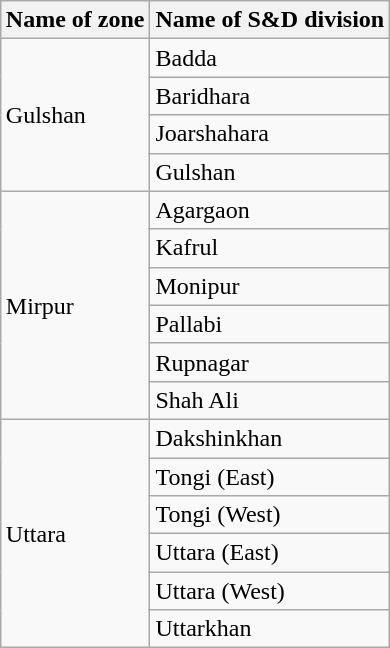<table class="wikitable floatright" style="margin: 1em auto 1em auto;">
<tr>
<th>Name of zone</th>
<th>Name of S&D division</th>
</tr>
<tr>
<td rowspan="4">Gulshan</td>
<td>Badda</td>
</tr>
<tr>
<td>Baridhara</td>
</tr>
<tr>
<td>Joarshahara</td>
</tr>
<tr>
<td>Gulshan</td>
</tr>
<tr>
<td rowspan="6">Mirpur</td>
<td>Agargaon</td>
</tr>
<tr>
<td>Kafrul</td>
</tr>
<tr>
<td>Monipur</td>
</tr>
<tr>
<td>Pallabi</td>
</tr>
<tr>
<td>Rupnagar</td>
</tr>
<tr>
<td>Shah Ali</td>
</tr>
<tr>
<td rowspan="6">Uttara</td>
<td>Dakshinkhan</td>
</tr>
<tr>
<td>Tongi (East)</td>
</tr>
<tr>
<td>Tongi (West)</td>
</tr>
<tr>
<td>Uttara (East)</td>
</tr>
<tr>
<td>Uttara (West)</td>
</tr>
<tr>
<td>Uttarkhan</td>
</tr>
</table>
